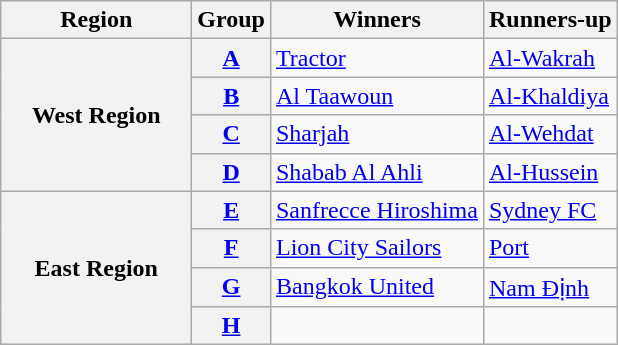<table class="wikitable">
<tr>
<th width=120>Region</th>
<th>Group</th>
<th>Winners</th>
<th>Runners-up</th>
</tr>
<tr>
<th rowspan=4>West Region</th>
<th><a href='#'>A</a></th>
<td> <a href='#'>Tractor</a></td>
<td> <a href='#'>Al-Wakrah</a></td>
</tr>
<tr>
<th><a href='#'>B</a></th>
<td> <a href='#'>Al Taawoun</a></td>
<td> <a href='#'>Al-Khaldiya</a></td>
</tr>
<tr>
<th><a href='#'>C</a></th>
<td> <a href='#'>Sharjah</a></td>
<td> <a href='#'>Al-Wehdat</a></td>
</tr>
<tr>
<th><a href='#'>D</a></th>
<td> <a href='#'>Shabab Al Ahli</a></td>
<td> <a href='#'>Al-Hussein</a></td>
</tr>
<tr>
<th rowspan=4>East Region</th>
<th><a href='#'>E</a></th>
<td> <a href='#'>Sanfrecce Hiroshima</a></td>
<td> <a href='#'>Sydney FC</a></td>
</tr>
<tr>
<th><a href='#'>F</a></th>
<td> <a href='#'>Lion City Sailors</a></td>
<td> <a href='#'>Port</a></td>
</tr>
<tr>
<th><a href='#'>G</a></th>
<td> <a href='#'>Bangkok United</a></td>
<td> <a href='#'>Nam Định</a></td>
</tr>
<tr>
<th><a href='#'>H</a></th>
<td></td>
<td></td>
</tr>
</table>
